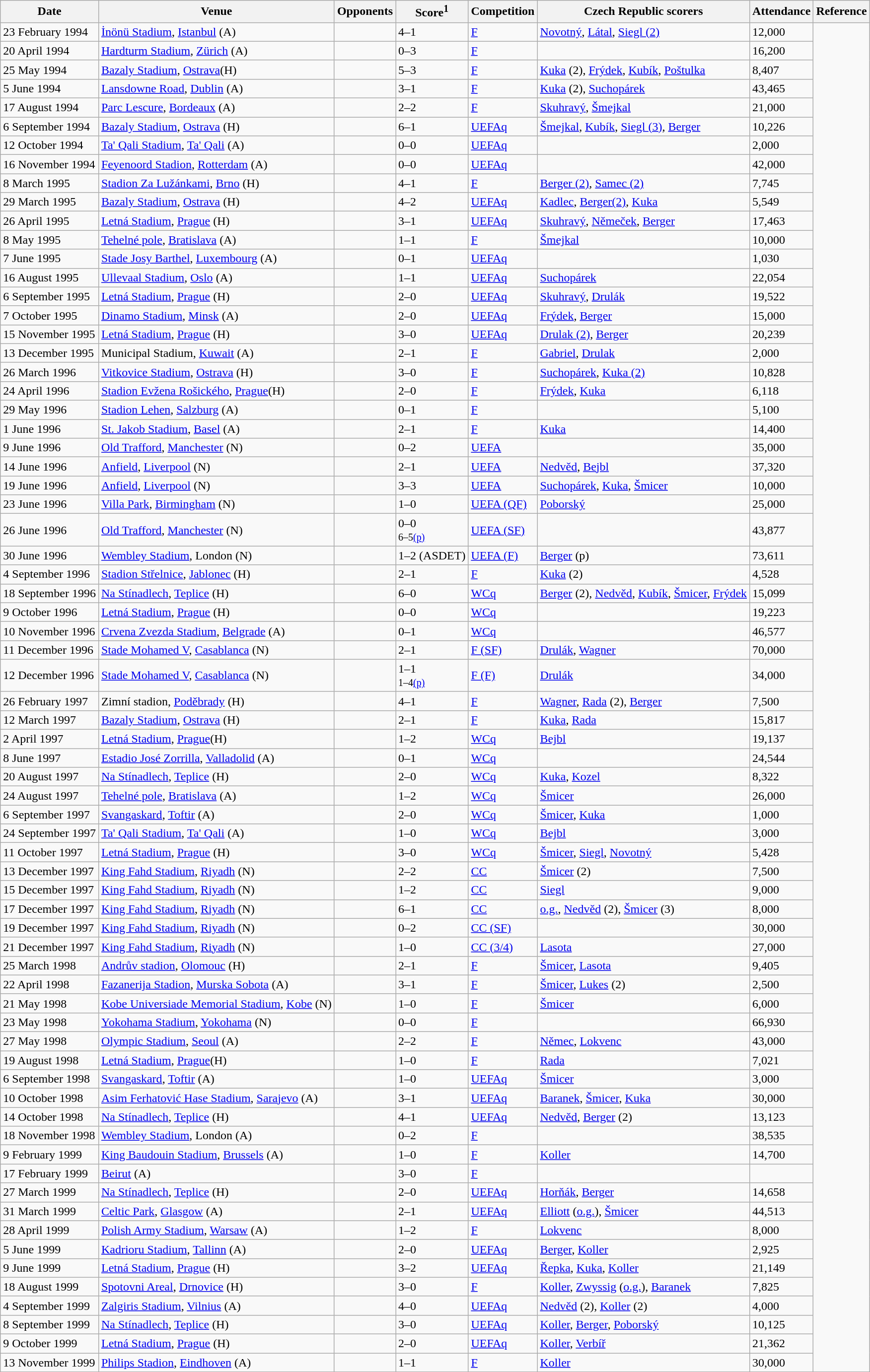<table class="wikitable">
<tr>
<th>Date</th>
<th>Venue</th>
<th>Opponents</th>
<th>Score<sup>1</sup></th>
<th>Competition</th>
<th>Czech Republic scorers</th>
<th>Attendance</th>
<th>Reference</th>
</tr>
<tr>
<td>23 February 1994</td>
<td><a href='#'>İnönü Stadium</a>, <a href='#'>Istanbul</a> (A)</td>
<td></td>
<td>4–1 </td>
<td><a href='#'>F</a></td>
<td><a href='#'>Novotný</a>, <a href='#'>Látal</a>, <a href='#'>Siegl (2)</a></td>
<td>12,000</td>
</tr>
<tr>
<td>20 April 1994</td>
<td><a href='#'>Hardturm Stadium</a>, <a href='#'>Zürich</a> (A)</td>
<td></td>
<td>0–3 </td>
<td><a href='#'>F</a></td>
<td></td>
<td>16,200</td>
</tr>
<tr>
<td>25 May 1994</td>
<td><a href='#'>Bazaly Stadium</a>, <a href='#'>Ostrava</a>(H)</td>
<td></td>
<td>5–3 </td>
<td><a href='#'>F</a></td>
<td><a href='#'>Kuka</a> (2), <a href='#'>Frýdek</a>, <a href='#'>Kubík</a>, <a href='#'>Poštulka</a></td>
<td>8,407</td>
</tr>
<tr>
<td>5 June 1994</td>
<td><a href='#'>Lansdowne Road</a>, <a href='#'>Dublin</a> (A)</td>
<td></td>
<td>3–1 </td>
<td><a href='#'>F</a></td>
<td><a href='#'>Kuka</a> (2), <a href='#'>Suchopárek</a></td>
<td>43,465</td>
</tr>
<tr>
<td>17 August 1994</td>
<td><a href='#'>Parc Lescure</a>, <a href='#'>Bordeaux</a> (A)</td>
<td></td>
<td>2–2 </td>
<td><a href='#'>F</a></td>
<td><a href='#'>Skuhravý</a>, <a href='#'>Šmejkal</a></td>
<td>21,000</td>
</tr>
<tr>
<td>6 September 1994</td>
<td><a href='#'>Bazaly Stadium</a>, <a href='#'>Ostrava</a> (H)</td>
<td></td>
<td>6–1 </td>
<td><a href='#'>UEFAq</a></td>
<td><a href='#'>Šmejkal</a>, <a href='#'>Kubík</a>, <a href='#'>Siegl (3)</a>, <a href='#'>Berger</a></td>
<td>10,226</td>
</tr>
<tr>
<td>12 October 1994</td>
<td><a href='#'>Ta' Qali Stadium</a>, <a href='#'>Ta' Qali</a> (A)</td>
<td></td>
<td>0–0 </td>
<td><a href='#'>UEFAq</a></td>
<td></td>
<td>2,000</td>
</tr>
<tr>
<td>16 November 1994</td>
<td><a href='#'>Feyenoord Stadion</a>, <a href='#'>Rotterdam</a> (A)</td>
<td></td>
<td>0–0 </td>
<td><a href='#'>UEFAq</a></td>
<td></td>
<td>42,000</td>
</tr>
<tr>
<td>8 March 1995</td>
<td><a href='#'>Stadion Za Lužánkami</a>, <a href='#'>Brno</a> (H)</td>
<td></td>
<td>4–1 </td>
<td><a href='#'>F</a></td>
<td><a href='#'>Berger (2)</a>, <a href='#'>Samec (2)</a></td>
<td>7,745</td>
</tr>
<tr>
<td>29 March 1995</td>
<td><a href='#'>Bazaly Stadium</a>, <a href='#'>Ostrava</a> (H)</td>
<td></td>
<td>4–2 </td>
<td><a href='#'>UEFAq</a></td>
<td><a href='#'>Kadlec</a>, <a href='#'>Berger(2)</a>, <a href='#'>Kuka</a></td>
<td>5,549</td>
</tr>
<tr>
<td>26 April 1995</td>
<td><a href='#'>Letná Stadium</a>, <a href='#'>Prague</a> (H)</td>
<td></td>
<td>3–1 </td>
<td><a href='#'>UEFAq</a></td>
<td><a href='#'>Skuhravý</a>, <a href='#'>Němeček</a>, <a href='#'>Berger</a></td>
<td>17,463</td>
</tr>
<tr>
<td>8 May 1995</td>
<td><a href='#'>Tehelné pole</a>, <a href='#'>Bratislava</a> (A)</td>
<td></td>
<td>1–1 </td>
<td><a href='#'>F</a></td>
<td><a href='#'>Šmejkal</a></td>
<td>10,000</td>
</tr>
<tr>
<td>7 June 1995</td>
<td><a href='#'>Stade Josy Barthel</a>, <a href='#'>Luxembourg</a> (A)</td>
<td></td>
<td>0–1 </td>
<td><a href='#'>UEFAq</a></td>
<td></td>
<td>1,030</td>
</tr>
<tr>
<td>16 August 1995</td>
<td><a href='#'>Ullevaal Stadium</a>, <a href='#'>Oslo</a> (A)</td>
<td></td>
<td>1–1 </td>
<td><a href='#'>UEFAq</a></td>
<td><a href='#'>Suchopárek</a></td>
<td>22,054</td>
</tr>
<tr>
<td>6 September 1995</td>
<td><a href='#'>Letná Stadium</a>, <a href='#'>Prague</a> (H)</td>
<td></td>
<td>2–0 </td>
<td><a href='#'>UEFAq</a></td>
<td><a href='#'>Skuhravý</a>, <a href='#'>Drulák</a></td>
<td>19,522</td>
</tr>
<tr>
<td>7 October 1995</td>
<td><a href='#'>Dinamo Stadium</a>, <a href='#'>Minsk</a> (A)</td>
<td></td>
<td>2–0 </td>
<td><a href='#'>UEFAq</a></td>
<td><a href='#'>Frýdek</a>, <a href='#'>Berger</a></td>
<td>15,000</td>
</tr>
<tr>
<td>15 November 1995</td>
<td><a href='#'>Letná Stadium</a>, <a href='#'>Prague</a> (H)</td>
<td></td>
<td>3–0 </td>
<td><a href='#'>UEFAq</a></td>
<td><a href='#'>Drulak (2)</a>, <a href='#'>Berger</a></td>
<td>20,239</td>
</tr>
<tr>
<td>13 December 1995</td>
<td>Municipal Stadium, <a href='#'>Kuwait</a> (A)</td>
<td></td>
<td>2–1 </td>
<td><a href='#'>F</a></td>
<td><a href='#'>Gabriel</a>, <a href='#'>Drulak</a></td>
<td>2,000</td>
</tr>
<tr>
<td>26 March 1996</td>
<td><a href='#'>Vitkovice Stadium</a>, <a href='#'>Ostrava</a> (H)</td>
<td></td>
<td>3–0 </td>
<td><a href='#'>F</a></td>
<td><a href='#'>Suchopárek</a>, <a href='#'>Kuka (2)</a></td>
<td>10,828</td>
</tr>
<tr>
<td>24 April 1996</td>
<td><a href='#'>Stadion Evžena Rošického</a>, <a href='#'>Prague</a>(H)</td>
<td></td>
<td>2–0 </td>
<td><a href='#'>F</a></td>
<td><a href='#'>Frýdek</a>, <a href='#'>Kuka</a></td>
<td>6,118</td>
</tr>
<tr>
<td>29 May 1996</td>
<td><a href='#'>Stadion Lehen</a>, <a href='#'>Salzburg</a> (A)</td>
<td></td>
<td>0–1 </td>
<td><a href='#'>F</a></td>
<td></td>
<td>5,100</td>
</tr>
<tr>
<td>1 June 1996</td>
<td><a href='#'>St. Jakob Stadium</a>, <a href='#'>Basel</a> (A)</td>
<td></td>
<td>2–1 </td>
<td><a href='#'>F</a></td>
<td><a href='#'>Kuka</a></td>
<td>14,400</td>
</tr>
<tr>
<td>9 June 1996</td>
<td><a href='#'>Old Trafford</a>, <a href='#'>Manchester</a> (N)</td>
<td></td>
<td>0–2 </td>
<td><a href='#'>UEFA</a></td>
<td></td>
<td>35,000</td>
</tr>
<tr>
<td>14 June 1996</td>
<td><a href='#'>Anfield</a>, <a href='#'>Liverpool</a> (N)</td>
<td></td>
<td>2–1 </td>
<td><a href='#'>UEFA</a></td>
<td><a href='#'>Nedvěd</a>, <a href='#'>Bejbl</a></td>
<td>37,320</td>
</tr>
<tr>
<td>19 June 1996</td>
<td><a href='#'>Anfield</a>, <a href='#'>Liverpool</a> (N)</td>
<td></td>
<td>3–3 </td>
<td><a href='#'>UEFA</a></td>
<td><a href='#'>Suchopárek</a>, <a href='#'>Kuka</a>, <a href='#'>Šmicer</a></td>
<td>10,000</td>
</tr>
<tr>
<td>23 June 1996</td>
<td><a href='#'>Villa Park</a>, <a href='#'>Birmingham</a> (N)</td>
<td></td>
<td>1–0 </td>
<td><a href='#'>UEFA (QF)</a></td>
<td><a href='#'>Poborský</a></td>
<td>25,000</td>
</tr>
<tr>
<td>26 June 1996</td>
<td><a href='#'>Old Trafford</a>, <a href='#'>Manchester</a> (N)</td>
<td></td>
<td>0–0 <br><small>6–5<a href='#'>(p)</a></small></td>
<td><a href='#'>UEFA (SF)</a></td>
<td></td>
<td>43,877</td>
</tr>
<tr>
<td>30 June 1996</td>
<td><a href='#'>Wembley Stadium</a>, London (N)</td>
<td></td>
<td>1–2 (ASDET)</td>
<td><a href='#'>UEFA (F)</a></td>
<td><a href='#'>Berger</a> (p)</td>
<td>73,611</td>
</tr>
<tr>
<td>4 September 1996</td>
<td><a href='#'>Stadion Střelnice</a>, <a href='#'>Jablonec</a> (H)</td>
<td></td>
<td>2–1 </td>
<td><a href='#'>F</a></td>
<td><a href='#'>Kuka</a> (2)</td>
<td>4,528</td>
</tr>
<tr>
<td>18 September 1996</td>
<td><a href='#'>Na Stínadlech</a>, <a href='#'>Teplice</a> (H)</td>
<td></td>
<td>6–0 </td>
<td><a href='#'>WCq</a></td>
<td><a href='#'>Berger</a> (2), <a href='#'>Nedvěd</a>, <a href='#'>Kubík</a>, <a href='#'>Šmicer</a>, <a href='#'>Frýdek</a></td>
<td>15,099</td>
</tr>
<tr>
<td>9 October 1996</td>
<td><a href='#'>Letná Stadium</a>, <a href='#'>Prague</a> (H)</td>
<td></td>
<td>0–0 </td>
<td><a href='#'>WCq</a></td>
<td></td>
<td>19,223</td>
</tr>
<tr>
<td>10 November 1996</td>
<td><a href='#'>Crvena Zvezda Stadium</a>, <a href='#'>Belgrade</a> (A)</td>
<td></td>
<td>0–1 </td>
<td><a href='#'>WCq</a></td>
<td></td>
<td>46,577</td>
</tr>
<tr>
<td>11 December 1996</td>
<td><a href='#'>Stade Mohamed V</a>, <a href='#'>Casablanca</a> (N)</td>
<td></td>
<td>2–1 </td>
<td><a href='#'>F (SF)</a></td>
<td><a href='#'>Drulák</a>, <a href='#'>Wagner</a></td>
<td>70,000</td>
</tr>
<tr>
<td>12 December 1996</td>
<td><a href='#'>Stade Mohamed V</a>, <a href='#'>Casablanca</a> (N)</td>
<td></td>
<td>1–1  <br><small>1–4<a href='#'>(p)</a></small></td>
<td><a href='#'>F (F)</a></td>
<td><a href='#'>Drulák</a></td>
<td>34,000</td>
</tr>
<tr>
<td>26 February 1997</td>
<td>Zimní stadion, <a href='#'>Poděbrady</a> (H)</td>
<td></td>
<td>4–1 </td>
<td><a href='#'>F</a></td>
<td><a href='#'>Wagner</a>, <a href='#'>Rada</a> (2), <a href='#'>Berger</a></td>
<td>7,500</td>
</tr>
<tr>
<td>12 March 1997</td>
<td><a href='#'>Bazaly Stadium</a>, <a href='#'>Ostrava</a> (H)</td>
<td></td>
<td>2–1 </td>
<td><a href='#'>F</a></td>
<td><a href='#'>Kuka</a>, <a href='#'>Rada</a></td>
<td>15,817</td>
</tr>
<tr>
<td>2 April 1997</td>
<td><a href='#'>Letná Stadium</a>, <a href='#'>Prague</a>(H)</td>
<td></td>
<td>1–2 </td>
<td><a href='#'>WCq</a></td>
<td><a href='#'>Bejbl</a></td>
<td>19,137</td>
</tr>
<tr>
<td>8 June 1997</td>
<td><a href='#'>Estadio José Zorrilla</a>, <a href='#'>Valladolid</a> (A)</td>
<td></td>
<td>0–1 </td>
<td><a href='#'>WCq</a></td>
<td></td>
<td>24,544</td>
</tr>
<tr>
<td>20 August 1997</td>
<td><a href='#'>Na Stínadlech</a>, <a href='#'>Teplice</a> (H)</td>
<td></td>
<td>2–0 </td>
<td><a href='#'>WCq</a></td>
<td><a href='#'>Kuka</a>, <a href='#'>Kozel</a></td>
<td>8,322</td>
</tr>
<tr>
<td>24 August 1997</td>
<td><a href='#'>Tehelné pole</a>, <a href='#'>Bratislava</a> (A)</td>
<td></td>
<td>1–2 </td>
<td><a href='#'>WCq</a></td>
<td><a href='#'>Šmicer</a></td>
<td>26,000</td>
</tr>
<tr>
<td>6 September 1997</td>
<td><a href='#'>Svangaskard</a>, <a href='#'>Toftir</a> (A)</td>
<td></td>
<td>2–0 </td>
<td><a href='#'>WCq</a></td>
<td><a href='#'>Šmicer</a>, <a href='#'>Kuka</a></td>
<td>1,000</td>
</tr>
<tr>
<td>24 September 1997</td>
<td><a href='#'>Ta' Qali Stadium</a>, <a href='#'>Ta' Qali</a> (A)</td>
<td></td>
<td>1–0 </td>
<td><a href='#'>WCq</a></td>
<td><a href='#'>Bejbl</a></td>
<td>3,000</td>
</tr>
<tr>
<td>11 October 1997</td>
<td><a href='#'>Letná Stadium</a>, <a href='#'>Prague</a> (H)</td>
<td></td>
<td>3–0 </td>
<td><a href='#'>WCq</a></td>
<td><a href='#'>Šmicer</a>, <a href='#'>Siegl</a>, <a href='#'>Novotný</a></td>
<td>5,428</td>
</tr>
<tr>
<td>13 December 1997</td>
<td><a href='#'>King Fahd Stadium</a>, <a href='#'>Riyadh</a> (N)</td>
<td></td>
<td>2–2 </td>
<td><a href='#'>CC</a></td>
<td><a href='#'>Šmicer</a> (2)</td>
<td>7,500</td>
</tr>
<tr>
<td>15 December 1997</td>
<td><a href='#'>King Fahd Stadium</a>, <a href='#'>Riyadh</a> (N)</td>
<td></td>
<td>1–2 </td>
<td><a href='#'>CC</a></td>
<td><a href='#'>Siegl</a></td>
<td>9,000</td>
</tr>
<tr>
<td>17 December 1997</td>
<td><a href='#'>King Fahd Stadium</a>, <a href='#'>Riyadh</a> (N)</td>
<td></td>
<td>6–1 </td>
<td><a href='#'>CC</a></td>
<td><a href='#'>o.g.</a>, <a href='#'>Nedvěd</a> (2), <a href='#'>Šmicer</a> (3)</td>
<td>8,000</td>
</tr>
<tr>
<td>19 December 1997</td>
<td><a href='#'>King Fahd Stadium</a>, <a href='#'>Riyadh</a> (N)</td>
<td></td>
<td>0–2 </td>
<td><a href='#'>CC (SF)</a></td>
<td></td>
<td>30,000</td>
</tr>
<tr>
<td>21 December 1997</td>
<td><a href='#'>King Fahd Stadium</a>, <a href='#'>Riyadh</a> (N)</td>
<td></td>
<td>1–0 </td>
<td><a href='#'>CC (3/4)</a></td>
<td><a href='#'>Lasota</a></td>
<td>27,000</td>
</tr>
<tr>
<td>25 March 1998</td>
<td><a href='#'>Andrův stadion</a>, <a href='#'>Olomouc</a> (H)</td>
<td></td>
<td>2–1 </td>
<td><a href='#'>F</a></td>
<td><a href='#'>Šmicer</a>, <a href='#'>Lasota</a></td>
<td>9,405</td>
</tr>
<tr>
<td>22 April 1998</td>
<td><a href='#'>Fazanerija Stadion</a>, <a href='#'>Murska Sobota</a> (A)</td>
<td></td>
<td>3–1 </td>
<td><a href='#'>F</a></td>
<td><a href='#'>Šmicer</a>, <a href='#'>Lukes</a> (2)</td>
<td>2,500</td>
</tr>
<tr>
<td>21 May 1998</td>
<td><a href='#'>Kobe Universiade Memorial Stadium</a>, <a href='#'>Kobe</a> (N)</td>
<td></td>
<td>1–0 </td>
<td><a href='#'>F</a></td>
<td><a href='#'>Šmicer</a></td>
<td>6,000</td>
</tr>
<tr>
<td>23 May 1998</td>
<td><a href='#'>Yokohama Stadium</a>, <a href='#'>Yokohama</a> (N)</td>
<td></td>
<td>0–0 </td>
<td><a href='#'>F</a></td>
<td></td>
<td>66,930</td>
</tr>
<tr>
<td>27 May 1998</td>
<td><a href='#'>Olympic Stadium</a>, <a href='#'>Seoul</a> (A)</td>
<td></td>
<td>2–2 </td>
<td><a href='#'>F</a></td>
<td><a href='#'>Němec</a>, <a href='#'>Lokvenc</a></td>
<td>43,000</td>
</tr>
<tr>
<td>19 August 1998</td>
<td><a href='#'>Letná Stadium</a>, <a href='#'>Prague</a>(H)</td>
<td></td>
<td>1–0 </td>
<td><a href='#'>F</a></td>
<td><a href='#'>Rada</a></td>
<td>7,021</td>
</tr>
<tr>
<td>6 September 1998</td>
<td><a href='#'>Svangaskard</a>, <a href='#'>Toftir</a> (A)</td>
<td></td>
<td>1–0 </td>
<td><a href='#'>UEFAq</a></td>
<td><a href='#'>Šmicer</a></td>
<td>3,000</td>
</tr>
<tr>
<td>10 October 1998</td>
<td><a href='#'>Asim Ferhatović Hase Stadium</a>, <a href='#'>Sarajevo</a> (A)</td>
<td></td>
<td>3–1 </td>
<td><a href='#'>UEFAq</a></td>
<td><a href='#'>Baranek</a>, <a href='#'>Šmicer</a>, <a href='#'>Kuka</a></td>
<td>30,000</td>
</tr>
<tr>
<td>14 October 1998</td>
<td><a href='#'>Na Stínadlech</a>, <a href='#'>Teplice</a> (H)</td>
<td></td>
<td>4–1 </td>
<td><a href='#'>UEFAq</a></td>
<td><a href='#'>Nedvěd</a>, <a href='#'>Berger</a> (2)</td>
<td>13,123</td>
</tr>
<tr>
<td>18 November 1998</td>
<td><a href='#'>Wembley Stadium</a>, London (A)</td>
<td></td>
<td>0–2 </td>
<td><a href='#'>F</a></td>
<td></td>
<td>38,535</td>
</tr>
<tr>
<td>9 February 1999</td>
<td><a href='#'>King Baudouin Stadium</a>, <a href='#'>Brussels</a> (A)</td>
<td></td>
<td>1–0 </td>
<td><a href='#'>F</a></td>
<td><a href='#'>Koller</a></td>
<td>14,700</td>
</tr>
<tr>
<td>17 February 1999</td>
<td><a href='#'>Beirut</a> (A)</td>
<td></td>
<td>3–0 </td>
<td><a href='#'>F</a></td>
<td></td>
<td></td>
</tr>
<tr>
<td>27 March 1999</td>
<td><a href='#'>Na Stínadlech</a>, <a href='#'>Teplice</a> (H)</td>
<td></td>
<td>2–0 </td>
<td><a href='#'>UEFAq</a></td>
<td><a href='#'>Horňák</a>, <a href='#'>Berger</a></td>
<td>14,658</td>
</tr>
<tr>
<td>31 March 1999</td>
<td><a href='#'>Celtic Park</a>, <a href='#'>Glasgow</a> (A)</td>
<td></td>
<td>2–1 </td>
<td><a href='#'>UEFAq</a></td>
<td><a href='#'>Elliott</a> (<a href='#'>o.g.</a>), <a href='#'>Šmicer</a></td>
<td>44,513</td>
</tr>
<tr>
<td>28 April 1999</td>
<td><a href='#'>Polish Army Stadium</a>, <a href='#'>Warsaw</a> (A)</td>
<td></td>
<td>1–2 </td>
<td><a href='#'>F</a></td>
<td><a href='#'>Lokvenc</a></td>
<td>8,000</td>
</tr>
<tr>
<td>5 June 1999</td>
<td><a href='#'>Kadrioru Stadium</a>, <a href='#'>Tallinn</a> (A)</td>
<td></td>
<td>2–0 </td>
<td><a href='#'>UEFAq</a></td>
<td><a href='#'>Berger</a>, <a href='#'>Koller</a></td>
<td>2,925</td>
</tr>
<tr>
<td>9 June 1999</td>
<td><a href='#'>Letná Stadium</a>, <a href='#'>Prague</a> (H)</td>
<td></td>
<td>3–2 </td>
<td><a href='#'>UEFAq</a></td>
<td><a href='#'>Řepka</a>, <a href='#'>Kuka</a>, <a href='#'>Koller</a></td>
<td>21,149</td>
</tr>
<tr>
<td>18 August 1999</td>
<td><a href='#'>Spotovni Areal</a>, <a href='#'>Drnovice</a> (H)</td>
<td></td>
<td>3–0 </td>
<td><a href='#'>F</a></td>
<td><a href='#'>Koller</a>, <a href='#'>Zwyssig</a> (<a href='#'>o.g.</a>), <a href='#'>Baranek</a></td>
<td>7,825</td>
</tr>
<tr>
<td>4 September 1999</td>
<td><a href='#'>Zalgiris Stadium</a>, <a href='#'>Vilnius</a> (A)</td>
<td></td>
<td>4–0 </td>
<td><a href='#'>UEFAq</a></td>
<td><a href='#'>Nedvěd</a> (2), <a href='#'>Koller</a> (2)</td>
<td>4,000</td>
</tr>
<tr>
<td>8 September 1999</td>
<td><a href='#'>Na Stínadlech</a>, <a href='#'>Teplice</a> (H)</td>
<td></td>
<td>3–0 </td>
<td><a href='#'>UEFAq</a></td>
<td><a href='#'>Koller</a>, <a href='#'>Berger</a>, <a href='#'>Poborský</a></td>
<td>10,125</td>
</tr>
<tr>
<td>9 October 1999</td>
<td><a href='#'>Letná Stadium</a>, <a href='#'>Prague</a> (H)</td>
<td></td>
<td>2–0 </td>
<td><a href='#'>UEFAq</a></td>
<td><a href='#'>Koller</a>, <a href='#'>Verbíř</a></td>
<td>21,362</td>
</tr>
<tr>
<td>13 November 1999</td>
<td><a href='#'>Philips Stadion</a>, <a href='#'>Eindhoven</a> (A)</td>
<td></td>
<td>1–1 </td>
<td><a href='#'>F</a></td>
<td><a href='#'>Koller</a></td>
<td>30,000</td>
</tr>
<tr>
</tr>
</table>
